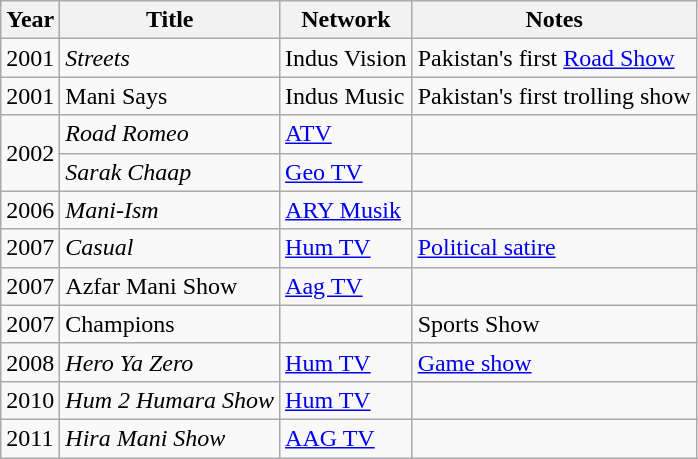<table class="wikitable sortable plainrowheaders">
<tr style="text-align:center;">
<th scope="col">Year</th>
<th scope="col">Title</th>
<th scope="col">Network</th>
<th scope="col">Notes</th>
</tr>
<tr>
<td>2001</td>
<td><em>Streets</em></td>
<td>Indus Vision</td>
<td>Pakistan's first <a href='#'>Road Show</a></td>
</tr>
<tr>
<td>2001</td>
<td>Mani Says</td>
<td>Indus Music</td>
<td>Pakistan's first trolling show</td>
</tr>
<tr>
<td rowspan="2">2002</td>
<td><em>Road Romeo</em></td>
<td><a href='#'>ATV</a></td>
<td></td>
</tr>
<tr>
<td><em>Sarak Chaap</em></td>
<td><a href='#'>Geo TV</a></td>
<td></td>
</tr>
<tr>
<td>2006</td>
<td><em>Mani-Ism</em></td>
<td><a href='#'>ARY Musik</a></td>
<td></td>
</tr>
<tr>
<td>2007</td>
<td><em>Casual</em></td>
<td><a href='#'>Hum TV</a></td>
<td><a href='#'>Political satire</a></td>
</tr>
<tr>
<td>2007</td>
<td>Azfar Mani Show</td>
<td><a href='#'>Aag TV</a></td>
<td></td>
</tr>
<tr>
<td>2007</td>
<td>Champions</td>
<td></td>
<td>Sports Show</td>
</tr>
<tr>
<td>2008</td>
<td><em>Hero Ya Zero</em></td>
<td><a href='#'>Hum TV</a></td>
<td><a href='#'>Game show</a></td>
</tr>
<tr>
<td>2010</td>
<td><em>Hum 2 Humara Show</em></td>
<td><a href='#'>Hum TV</a></td>
<td></td>
</tr>
<tr>
<td>2011</td>
<td><em>Hira Mani Show</em></td>
<td><a href='#'>AAG TV</a></td>
<td></td>
</tr>
</table>
